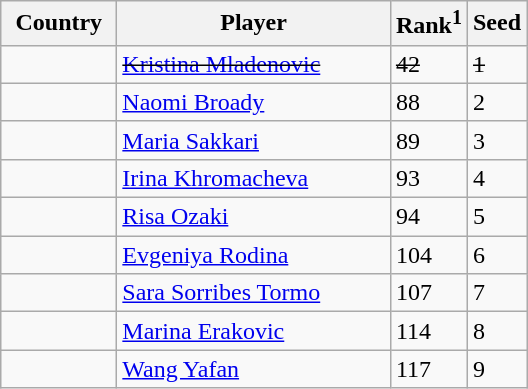<table class="sortable wikitable">
<tr>
<th width="70">Country</th>
<th width="175">Player</th>
<th>Rank<sup>1</sup></th>
<th>Seed</th>
</tr>
<tr>
<td><s></s></td>
<td><s><a href='#'>Kristina Mladenovic</a></s></td>
<td><s>42</s></td>
<td><s>1</s></td>
</tr>
<tr>
<td></td>
<td><a href='#'>Naomi Broady</a></td>
<td>88</td>
<td>2</td>
</tr>
<tr>
<td></td>
<td><a href='#'>Maria Sakkari</a></td>
<td>89</td>
<td>3</td>
</tr>
<tr>
<td></td>
<td><a href='#'>Irina Khromacheva</a></td>
<td>93</td>
<td>4</td>
</tr>
<tr>
<td></td>
<td><a href='#'>Risa Ozaki</a></td>
<td>94</td>
<td>5</td>
</tr>
<tr>
<td></td>
<td><a href='#'>Evgeniya Rodina</a></td>
<td>104</td>
<td>6</td>
</tr>
<tr>
<td></td>
<td><a href='#'>Sara Sorribes Tormo</a></td>
<td>107</td>
<td>7</td>
</tr>
<tr>
<td></td>
<td><a href='#'>Marina Erakovic</a></td>
<td>114</td>
<td>8</td>
</tr>
<tr>
<td></td>
<td><a href='#'>Wang Yafan</a></td>
<td>117</td>
<td>9</td>
</tr>
</table>
